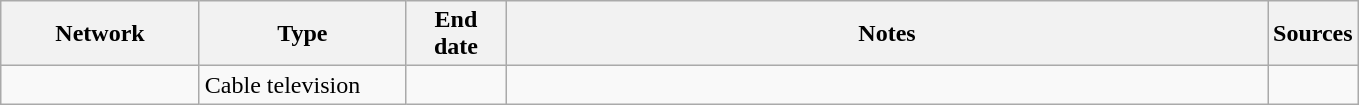<table class="wikitable">
<tr>
<th style="text-align:center; width:125px">Network</th>
<th style="text-align:center; width:130px">Type</th>
<th style="text-align:center; width:60px">End date</th>
<th style="text-align:center; width:500px">Notes</th>
<th style="text-align:center; width:30px">Sources</th>
</tr>
<tr>
<td></td>
<td>Cable television</td>
<td></td>
<td></td>
<td></td>
</tr>
</table>
